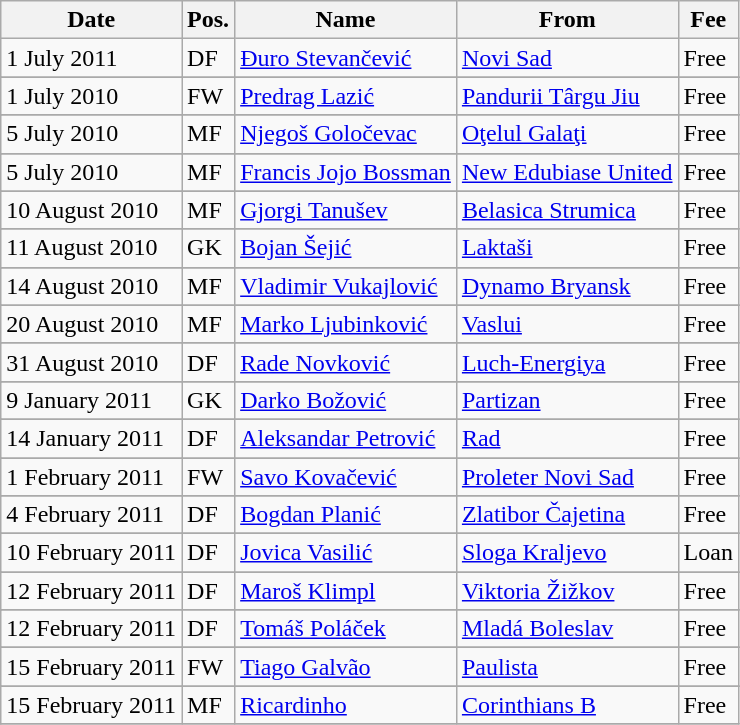<table class="wikitable">
<tr>
<th>Date</th>
<th>Pos.</th>
<th>Name</th>
<th>From</th>
<th>Fee</th>
</tr>
<tr>
<td>1 July 2011</td>
<td>DF</td>
<td> <a href='#'>Đuro Stevančević</a></td>
<td> <a href='#'>Novi Sad</a></td>
<td>Free</td>
</tr>
<tr>
</tr>
<tr>
<td>1 July 2010</td>
<td>FW</td>
<td> <a href='#'>Predrag Lazić</a></td>
<td> <a href='#'>Pandurii Târgu Jiu</a></td>
<td>Free</td>
</tr>
<tr>
</tr>
<tr>
<td>5 July 2010</td>
<td>MF</td>
<td> <a href='#'>Njegoš Goločevac</a></td>
<td> <a href='#'>Oţelul Galaţi</a></td>
<td>Free</td>
</tr>
<tr>
</tr>
<tr>
<td>5 July 2010</td>
<td>MF</td>
<td> <a href='#'>Francis Jojo Bossman</a></td>
<td> <a href='#'>New Edubiase United</a></td>
<td>Free</td>
</tr>
<tr>
</tr>
<tr>
<td>10 August 2010</td>
<td>MF</td>
<td> <a href='#'>Gjorgi Tanušev</a></td>
<td> <a href='#'>Belasica Strumica</a></td>
<td>Free</td>
</tr>
<tr>
</tr>
<tr>
<td>11 August 2010</td>
<td>GK</td>
<td> <a href='#'>Bojan Šejić</a></td>
<td> <a href='#'>Laktaši</a></td>
<td>Free</td>
</tr>
<tr>
</tr>
<tr>
<td>14 August 2010</td>
<td>MF</td>
<td> <a href='#'>Vladimir Vukajlović</a></td>
<td> <a href='#'>Dynamo Bryansk</a></td>
<td>Free</td>
</tr>
<tr>
</tr>
<tr>
<td>20 August 2010</td>
<td>MF</td>
<td> <a href='#'>Marko Ljubinković</a></td>
<td> <a href='#'>Vaslui</a></td>
<td>Free</td>
</tr>
<tr>
</tr>
<tr>
<td>31 August 2010</td>
<td>DF</td>
<td> <a href='#'>Rade Novković</a></td>
<td> <a href='#'>Luch-Energiya</a></td>
<td>Free</td>
</tr>
<tr>
</tr>
<tr>
<td>9 January 2011</td>
<td>GK</td>
<td> <a href='#'>Darko Božović</a></td>
<td> <a href='#'>Partizan</a></td>
<td>Free</td>
</tr>
<tr>
</tr>
<tr>
<td>14 January 2011</td>
<td>DF</td>
<td> <a href='#'>Aleksandar Petrović</a></td>
<td> <a href='#'>Rad</a></td>
<td>Free</td>
</tr>
<tr>
</tr>
<tr>
<td>1 February 2011</td>
<td>FW</td>
<td> <a href='#'>Savo Kovačević</a></td>
<td> <a href='#'>Proleter Novi Sad</a></td>
<td>Free</td>
</tr>
<tr>
</tr>
<tr>
<td>4 February 2011</td>
<td>DF</td>
<td> <a href='#'>Bogdan Planić</a></td>
<td> <a href='#'>Zlatibor Čajetina</a></td>
<td>Free</td>
</tr>
<tr>
</tr>
<tr>
<td>10 February 2011</td>
<td>DF</td>
<td> <a href='#'>Jovica Vasilić</a></td>
<td> <a href='#'>Sloga Kraljevo</a></td>
<td>Loan</td>
</tr>
<tr>
</tr>
<tr>
<td>12 February 2011</td>
<td>DF</td>
<td> <a href='#'>Maroš Klimpl</a></td>
<td> <a href='#'>Viktoria Žižkov</a></td>
<td>Free</td>
</tr>
<tr>
</tr>
<tr>
<td>12 February 2011</td>
<td>DF</td>
<td> <a href='#'>Tomáš Poláček</a></td>
<td> <a href='#'>Mladá Boleslav</a></td>
<td>Free</td>
</tr>
<tr>
</tr>
<tr>
<td>15 February 2011</td>
<td>FW</td>
<td> <a href='#'>Tiago Galvão</a></td>
<td> <a href='#'>Paulista</a></td>
<td>Free</td>
</tr>
<tr>
</tr>
<tr>
<td>15 February 2011</td>
<td>MF</td>
<td> <a href='#'>Ricardinho</a></td>
<td> <a href='#'>Corinthians B</a></td>
<td>Free</td>
</tr>
<tr>
</tr>
</table>
